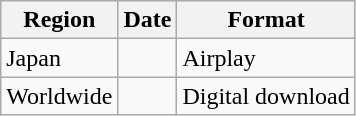<table class="wikitable">
<tr>
<th>Region</th>
<th>Date</th>
<th>Format</th>
</tr>
<tr>
<td>Japan</td>
<td></td>
<td>Airplay</td>
</tr>
<tr>
<td>Worldwide</td>
<td></td>
<td>Digital download</td>
</tr>
</table>
